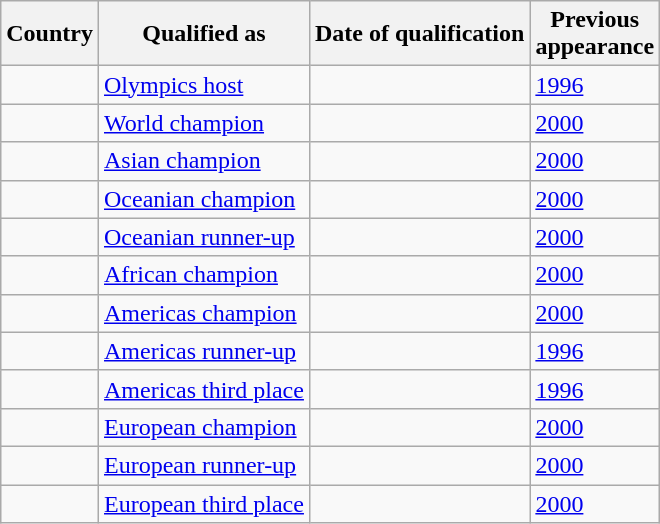<table class="wikitable sortable">
<tr>
<th>Country</th>
<th>Qualified as</th>
<th>Date of qualification</th>
<th>Previous <br> appearance</th>
</tr>
<tr>
<td></td>
<td><a href='#'>Olympics host</a></td>
<td></td>
<td><a href='#'>1996</a></td>
</tr>
<tr>
<td></td>
<td><a href='#'>World champion</a></td>
<td></td>
<td><a href='#'>2000</a></td>
</tr>
<tr>
<td></td>
<td><a href='#'>Asian champion</a></td>
<td></td>
<td><a href='#'>2000</a></td>
</tr>
<tr>
<td></td>
<td><a href='#'>Oceanian champion</a></td>
<td></td>
<td><a href='#'>2000</a></td>
</tr>
<tr>
<td></td>
<td><a href='#'>Oceanian runner-up</a></td>
<td></td>
<td><a href='#'>2000</a></td>
</tr>
<tr>
<td></td>
<td><a href='#'>African champion</a></td>
<td></td>
<td><a href='#'>2000</a></td>
</tr>
<tr>
<td></td>
<td><a href='#'>Americas champion</a></td>
<td></td>
<td><a href='#'>2000</a></td>
</tr>
<tr>
<td></td>
<td><a href='#'>Americas runner-up</a></td>
<td></td>
<td><a href='#'>1996</a></td>
</tr>
<tr>
<td></td>
<td><a href='#'>Americas third place</a></td>
<td></td>
<td><a href='#'>1996</a></td>
</tr>
<tr>
<td></td>
<td><a href='#'>European champion</a></td>
<td></td>
<td><a href='#'>2000</a></td>
</tr>
<tr>
<td></td>
<td><a href='#'>European runner-up</a></td>
<td></td>
<td><a href='#'>2000</a></td>
</tr>
<tr>
<td></td>
<td><a href='#'>European third place</a></td>
<td></td>
<td><a href='#'>2000</a></td>
</tr>
</table>
